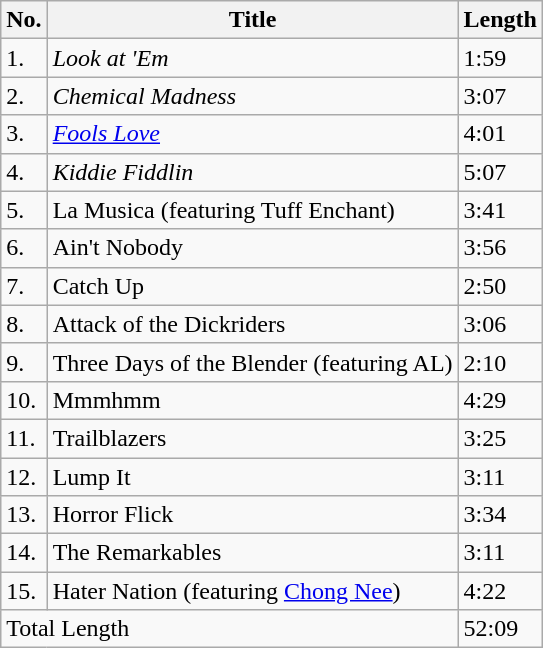<table class="wikitable">
<tr>
<th>No.</th>
<th>Title</th>
<th>Length</th>
</tr>
<tr>
<td>1.</td>
<td><em>Look at 'Em</em></td>
<td>1:59</td>
</tr>
<tr>
<td>2.</td>
<td><em>Chemical Madness</em></td>
<td>3:07</td>
</tr>
<tr>
<td>3.</td>
<td><em><a href='#'>Fools Love</a></em></td>
<td>4:01</td>
</tr>
<tr>
<td>4.</td>
<td><em>Kiddie Fiddlin<strong></td>
<td>5:07</td>
</tr>
<tr>
<td>5.</td>
<td></em>La Musica (featuring Tuff Enchant)<em></td>
<td>3:41</td>
</tr>
<tr>
<td>6.</td>
<td></em>Ain't Nobody<em></td>
<td>3:56</td>
</tr>
<tr>
<td>7.</td>
<td></em>Catch Up<em></td>
<td>2:50</td>
</tr>
<tr>
<td>8.</td>
<td></em>Attack of the Dickriders<em></td>
<td>3:06</td>
</tr>
<tr>
<td>9.</td>
<td></em>Three Days of the Blender (featuring AL)<em></td>
<td>2:10</td>
</tr>
<tr>
<td>10.</td>
<td></em>Mmmhmm<em></td>
<td>4:29</td>
</tr>
<tr>
<td>11.</td>
<td></em>Trailblazers<em></td>
<td>3:25</td>
</tr>
<tr>
<td>12.</td>
<td></em>Lump It<em></td>
<td>3:11</td>
</tr>
<tr>
<td>13.</td>
<td></em>Horror Flick<em></td>
<td>3:34</td>
</tr>
<tr>
<td>14.</td>
<td>The Remarkables</td>
<td>3:11</td>
</tr>
<tr>
<td>15.</td>
<td></em>Hater Nation (featuring <a href='#'>Chong Nee</a>)<em></td>
<td>4:22</td>
</tr>
<tr>
<td colspan="2"></em>Total Length<em></td>
<td>52:09</td>
</tr>
</table>
